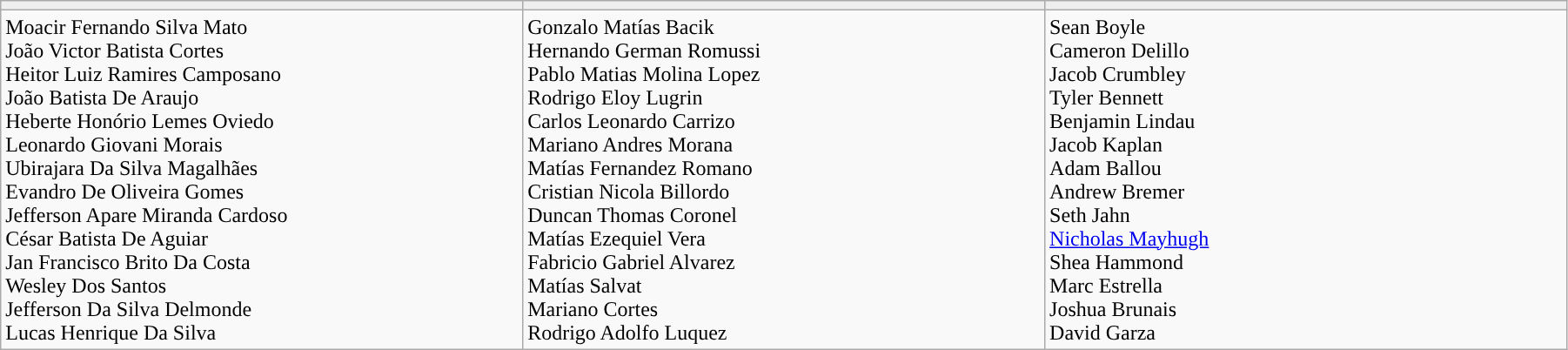<table class="wikitable mw-collapsible mw-collapsed" cellpadding=5 cellspacing=0 style="width:95%;">
<tr align=center>
<td bgcolor="#efefef" width="200"><strong></strong></td>
<td bgcolor="#efefef" width="200"><strong></strong></td>
<td bgcolor="#efefef" width="200"><strong></strong></td>
</tr>
<tr valign=top>
<td>Moacir Fernando Silva Mato<br>João Victor Batista Cortes<br>Heitor Luiz Ramires Camposano<br>João Batista De Araujo<br>Heberte  Honório Lemes Oviedo<br>Leonardo Giovani Morais<br>Ubirajara Da Silva Magalhães<br>Evandro De Oliveira Gomes<br>Jefferson Apare Miranda Cardoso<br>César Batista De Aguiar<br>Jan Francisco Brito Da Costa<br>Wesley Dos Santos<br>Jefferson Da Silva Delmonde<br>Lucas Henrique Da Silva</td>
<td>Gonzalo Matías Bacik<br>Hernando German Romussi<br>Pablo Matias Molina Lopez<br>Rodrigo Eloy Lugrin<br>Carlos Leonardo Carrizo<br>Mariano Andres Morana<br>Matías Fernandez Romano<br>Cristian Nicola Billordo<br>Duncan Thomas Coronel<br>Matías Ezequiel Vera<br>Fabricio Gabriel Alvarez<br>Matías Salvat<br>Mariano Cortes<br>Rodrigo Adolfo Luquez</td>
<td>Sean Boyle<br>Cameron Delillo<br>Jacob Crumbley<br>Tyler Bennett<br>Benjamin Lindau<br>Jacob Kaplan<br>Adam Ballou<br>Andrew Bremer<br>Seth Jahn<br><a href='#'>Nicholas Mayhugh</a><br>Shea Hammond<br>Marc Estrella<br>Joshua Brunais<br>David Garza</td>
</tr>
</table>
